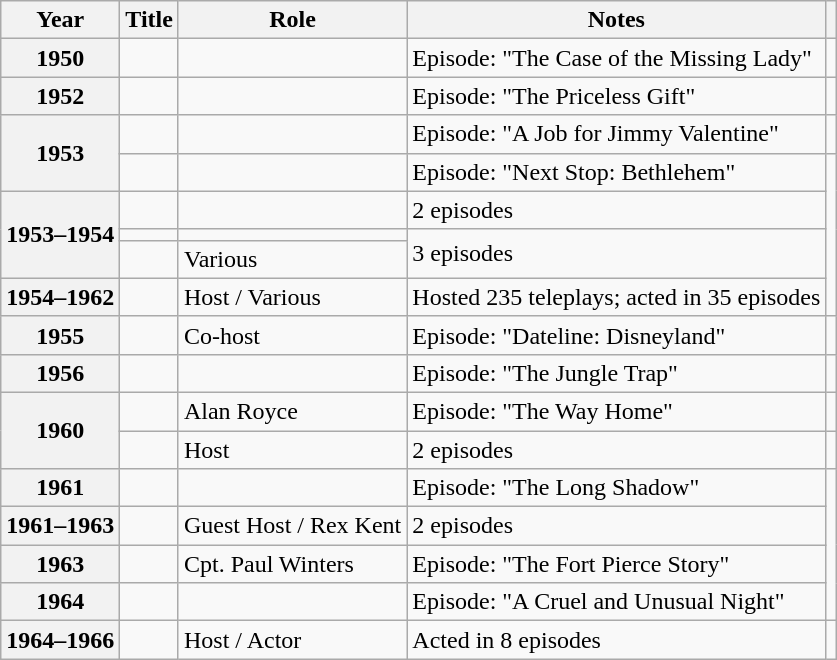<table class="wikitable plainrowheaders sortable">
<tr>
<th scope="col">Year</th>
<th scope="col">Title</th>
<th scope="col">Role</th>
<th scope="col" class="unsortable">Notes</th>
<th scope="col" class="unsortable"></th>
</tr>
<tr>
<th scope="row">1950</th>
<td><em></em></td>
<td></td>
<td>Episode: "The Case of the Missing Lady"</td>
<td style="text-align:center;"></td>
</tr>
<tr>
<th scope="row">1952</th>
<td><em></em></td>
<td></td>
<td>Episode: "The Priceless Gift"</td>
<td style="text-align:center;"></td>
</tr>
<tr>
<th rowspan="2" scope="row">1953</th>
<td><em></em></td>
<td></td>
<td>Episode: "A Job for Jimmy Valentine"</td>
<td style="text-align:center;"></td>
</tr>
<tr>
<td><em></em></td>
<td></td>
<td>Episode: "Next Stop: Bethlehem"</td>
<td rowspan="5" style="text-align:center;"></td>
</tr>
<tr>
<th rowspan="3" scope="row">1953–1954</th>
<td><em></em></td>
<td></td>
<td>2 episodes</td>
</tr>
<tr>
<td><em></em></td>
<td></td>
<td rowspan="2">3 episodes</td>
</tr>
<tr>
<td><em></em></td>
<td>Various</td>
</tr>
<tr>
<th scope="row">1954–1962</th>
<td><em></em></td>
<td>Host / Various</td>
<td>Hosted 235 teleplays; acted in 35 episodes</td>
</tr>
<tr>
<th scope="row">1955</th>
<td><em></em></td>
<td>Co-host</td>
<td>Episode: "Dateline: Disneyland"</td>
<td style="text-align:center;"></td>
</tr>
<tr>
<th scope="row">1956</th>
<td><em></em></td>
<td></td>
<td>Episode: "The Jungle Trap"</td>
<td style="text-align:center;"></td>
</tr>
<tr>
<th rowspan="2" scope="row">1960</th>
<td><em></em></td>
<td>Alan Royce</td>
<td>Episode: "The Way Home"</td>
<td style="text-align:center;"></td>
</tr>
<tr>
<td><em></em></td>
<td>Host</td>
<td>2 episodes</td>
<td style="text-align:center;"></td>
</tr>
<tr>
<th scope="row">1961</th>
<td><em></em></td>
<td></td>
<td>Episode: "The Long Shadow"</td>
<td rowspan="4" style="text-align:center;"></td>
</tr>
<tr>
<th scope="row">1961–1963</th>
<td><em></em></td>
<td>Guest Host / Rex Kent</td>
<td>2 episodes</td>
</tr>
<tr>
<th scope="row">1963</th>
<td><em></em></td>
<td>Cpt. Paul Winters</td>
<td>Episode: "The Fort Pierce Story"</td>
</tr>
<tr>
<th scope="row">1964</th>
<td><em></em></td>
<td></td>
<td>Episode: "A Cruel and Unusual Night"</td>
</tr>
<tr>
<th scope="row">1964–1966</th>
<td><em></em></td>
<td>Host / Actor</td>
<td>Acted in 8 episodes</td>
<td style="text-align:center;"></td>
</tr>
</table>
